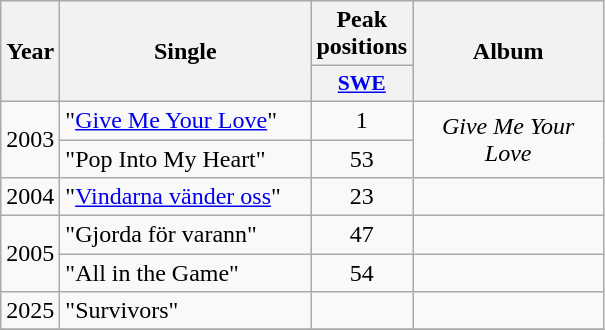<table class="wikitable">
<tr>
<th align="center" rowspan="2" width="10">Year</th>
<th align="center" rowspan="2" width="160">Single</th>
<th align="center" colspan="1" width="20">Peak positions</th>
<th align="center" rowspan="2" width="120">Album</th>
</tr>
<tr>
<th scope="col" style="width:3em;font-size:90%;"><a href='#'>SWE</a><br></th>
</tr>
<tr>
<td style="text-align:center;" rowspan=2>2003</td>
<td>"<a href='#'>Give Me Your Love</a>"</td>
<td style="text-align:center;">1</td>
<td style="text-align:center;" rowspan=2><em>Give Me Your Love</em></td>
</tr>
<tr>
<td>"Pop Into My Heart"</td>
<td style="text-align:center;">53</td>
</tr>
<tr>
<td style="text-align:center;">2004</td>
<td>"<a href='#'>Vindarna vänder oss</a>"</td>
<td style="text-align:center;">23</td>
<td style="text-align:center;"></td>
</tr>
<tr>
<td style="text-align:center;" rowspan=2>2005</td>
<td>"Gjorda för varann"</td>
<td style="text-align:center;">47</td>
<td style="text-align:center;"></td>
</tr>
<tr>
<td>"All in the Game"</td>
<td style="text-align:center;">54</td>
<td style="text-align:center;"></td>
</tr>
<tr>
<td>2025</td>
<td>"Survivors"</td>
<td style="text-align:center;"></td>
<td style="text-align:center;"></td>
</tr>
<tr>
</tr>
</table>
